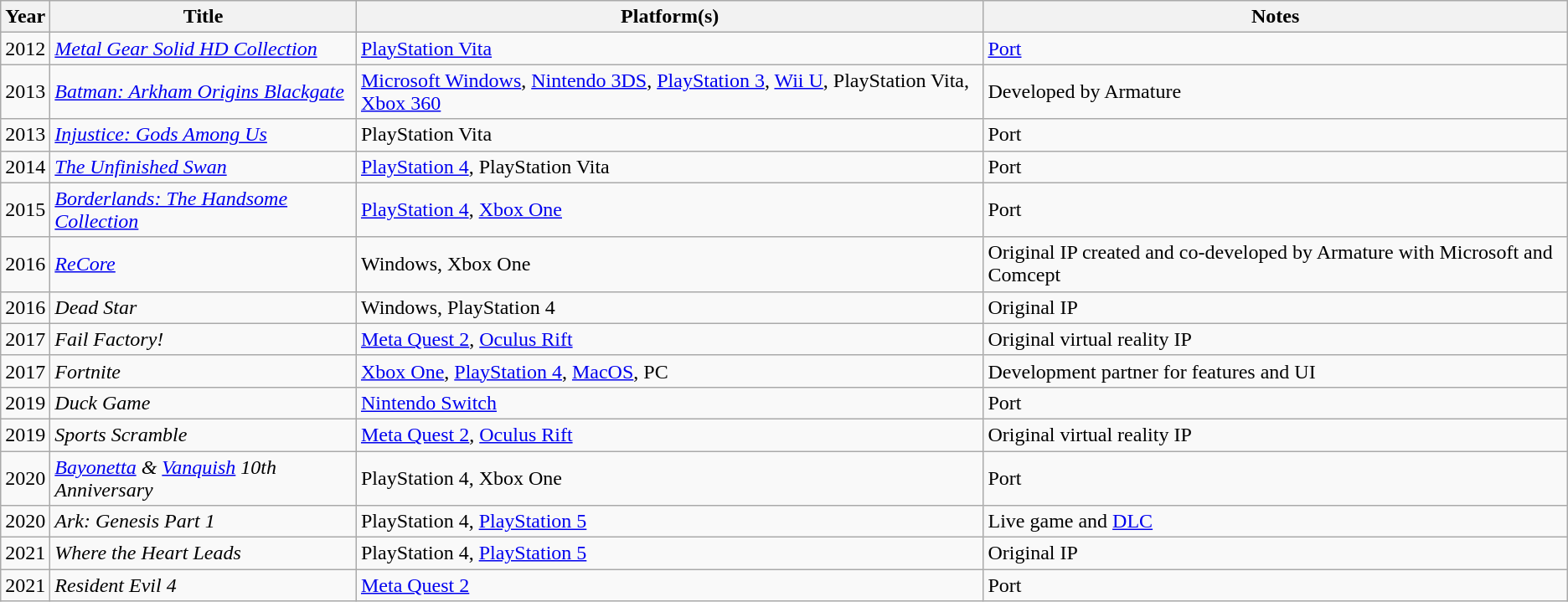<table class="wikitable">
<tr>
<th>Year</th>
<th>Title</th>
<th>Platform(s)</th>
<th>Notes</th>
</tr>
<tr>
<td>2012</td>
<td><em><a href='#'>Metal Gear Solid HD Collection</a></em></td>
<td><a href='#'>PlayStation Vita</a></td>
<td><a href='#'>Port</a></td>
</tr>
<tr>
<td>2013</td>
<td><em><a href='#'>Batman: Arkham Origins Blackgate</a></em></td>
<td><a href='#'>Microsoft Windows</a>, <a href='#'>Nintendo 3DS</a>, <a href='#'>PlayStation 3</a>, <a href='#'>Wii U</a>, PlayStation Vita, <a href='#'>Xbox 360</a></td>
<td>Developed by Armature</td>
</tr>
<tr>
<td>2013</td>
<td><em><a href='#'>Injustice: Gods Among Us</a></em></td>
<td>PlayStation Vita</td>
<td>Port</td>
</tr>
<tr>
<td>2014</td>
<td><em><a href='#'>The Unfinished Swan</a></em></td>
<td><a href='#'>PlayStation 4</a>, PlayStation Vita</td>
<td>Port</td>
</tr>
<tr>
<td>2015</td>
<td><em><a href='#'>Borderlands: The Handsome Collection</a></em></td>
<td><a href='#'>PlayStation 4</a>, <a href='#'>Xbox One</a></td>
<td>Port</td>
</tr>
<tr>
<td>2016</td>
<td><em><a href='#'>ReCore</a></em></td>
<td>Windows, Xbox One</td>
<td>Original IP created and co-developed by Armature with Microsoft and Comcept</td>
</tr>
<tr>
<td>2016</td>
<td><em>Dead Star</em></td>
<td>Windows, PlayStation 4</td>
<td>Original IP</td>
</tr>
<tr>
<td>2017</td>
<td><em>Fail Factory!</em></td>
<td><a href='#'>Meta Quest 2</a>, <a href='#'>Oculus Rift</a></td>
<td>Original virtual reality IP</td>
</tr>
<tr>
<td>2017</td>
<td><em>Fortnite</em></td>
<td><a href='#'>Xbox One</a>, <a href='#'>PlayStation 4</a>, <a href='#'>MacOS</a>, PC</td>
<td>Development partner for features and UI</td>
</tr>
<tr>
<td>2019</td>
<td><em>Duck Game</em></td>
<td><a href='#'>Nintendo Switch</a></td>
<td>Port</td>
</tr>
<tr>
<td>2019</td>
<td><em>Sports Scramble</em></td>
<td><a href='#'>Meta Quest 2</a>, <a href='#'>Oculus Rift</a></td>
<td>Original virtual reality IP</td>
</tr>
<tr>
<td>2020</td>
<td><em><a href='#'>Bayonetta</a> & <a href='#'>Vanquish</a> 10th Anniversary</em></td>
<td>PlayStation 4, Xbox One</td>
<td>Port</td>
</tr>
<tr>
<td>2020</td>
<td><em>Ark: Genesis Part 1</em></td>
<td>PlayStation 4, <a href='#'>PlayStation 5</a></td>
<td>Live game and <a href='#'>DLC</a></td>
</tr>
<tr>
<td>2021</td>
<td><em>Where the Heart Leads</em></td>
<td>PlayStation 4, <a href='#'>PlayStation 5</a></td>
<td>Original IP</td>
</tr>
<tr>
<td>2021</td>
<td><em>Resident Evil 4</em></td>
<td><a href='#'>Meta Quest 2</a></td>
<td>Port</td>
</tr>
</table>
